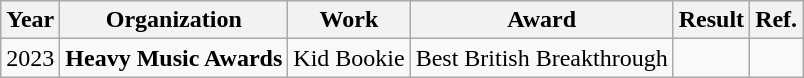<table class="wikitable plainrowheaders" style="text-align:center;">
<tr>
<th>Year</th>
<th>Organization</th>
<th>Work</th>
<th>Award</th>
<th>Result</th>
<th>Ref.</th>
</tr>
<tr>
<td rowspan=2>2023</td>
<td rowspan=2><strong>Heavy Music Awards</strong></td>
<td rowspan=2>Kid Bookie</td>
<td>Best British Breakthrough</td>
<td></td>
<td rowspan=2></td>
</tr>
</table>
